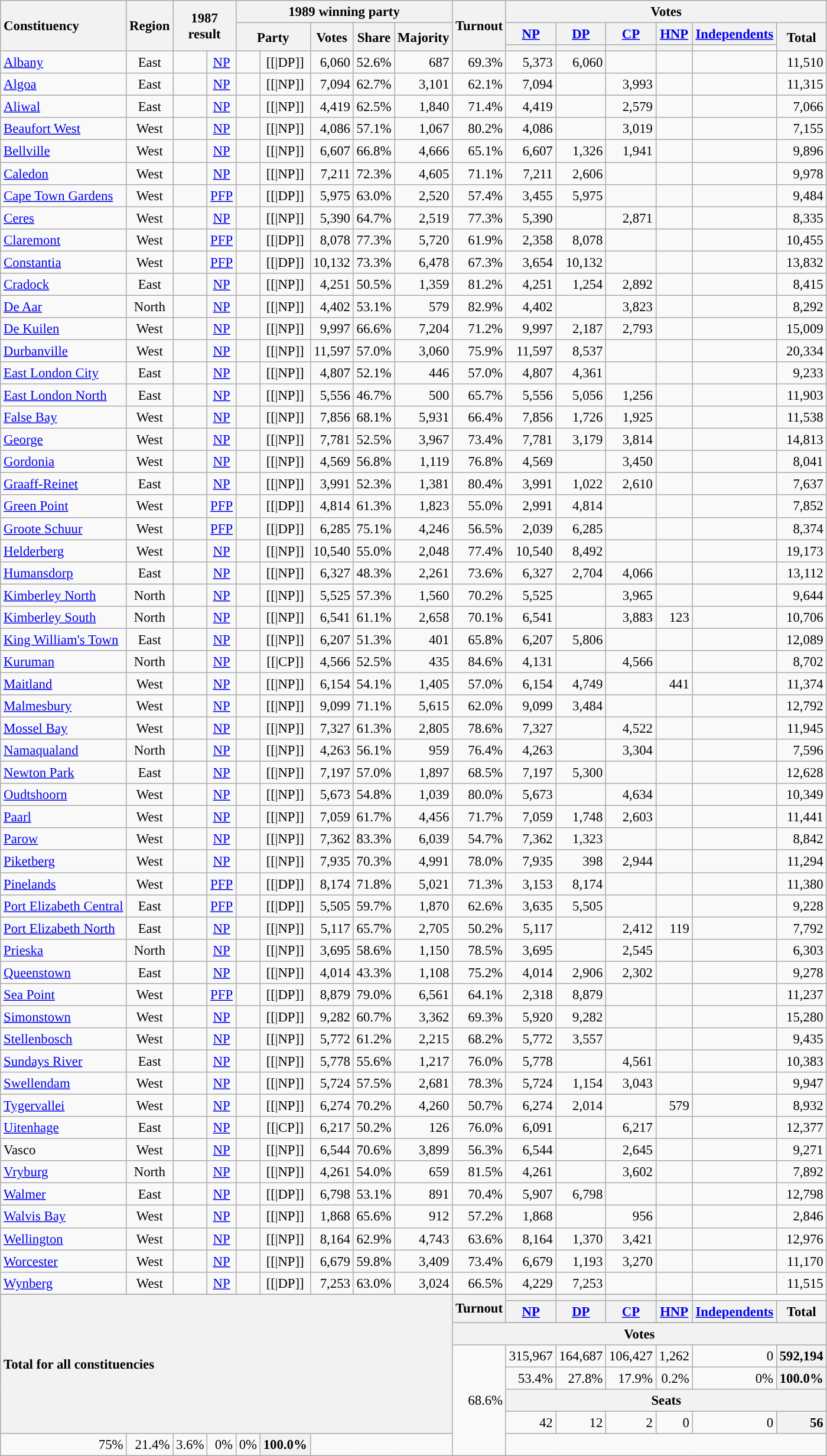<table class="wikitable sortable" style="text-align:right; font-size:95%">
<tr>
<th rowspan="3" scope="col" style="text-align:left;">Constituency</th>
<th rowspan="3" scope="col">Region</th>
<th colspan="2" rowspan="3" scope="col">1987<br>result</th>
<th colspan="5">1989 winning party</th>
<th rowspan="3" scope="col">Turnout</th>
<th colspan="6" scope="col">Votes</th>
</tr>
<tr>
<th colspan="2" rowspan="2">Party</th>
<th rowspan="2" scope="col">Votes</th>
<th rowspan="2" scope="col">Share</th>
<th rowspan="2" scope="col">Majority</th>
<th scope="col"><a href='#'>NP</a></th>
<th scope="col"><a href='#'>DP</a></th>
<th scope="col"><a href='#'>CP</a></th>
<th scope="col"><a href='#'>HNP</a></th>
<th scope="col"><a href='#'>Independents</a></th>
<th rowspan="2" scope="col">Total</th>
</tr>
<tr>
<th scope="col" style="background:"></th>
<th scope="col" style="background:"></th>
<th scope="col" style="background:"></th>
<th scope="col" style="background:"></th>
</tr>
<tr>
<td style="text-align:left;"><a href='#'>Albany</a></td>
<td style="text-align:center;">East</td>
<td style="background:"></td>
<td style="text-align:center;"><a href='#'>NP</a></td>
<td style="background:"></td>
<td style="text-align:center;">[[|DP]]</td>
<td>6,060</td>
<td>52.6%</td>
<td>687</td>
<td>69.3%</td>
<td>5,373</td>
<td>6,060</td>
<td></td>
<td></td>
<td></td>
<td>11,510</td>
</tr>
<tr>
<td style="text-align:left;"><a href='#'>Algoa</a></td>
<td style="text-align:center;">East</td>
<td style="background:"></td>
<td style="text-align:center;"><a href='#'>NP</a></td>
<td style="background:"></td>
<td style="text-align:center;">[[|NP]]</td>
<td>7,094</td>
<td>62.7%</td>
<td>3,101</td>
<td>62.1%</td>
<td>7,094</td>
<td></td>
<td>3,993</td>
<td></td>
<td></td>
<td>11,315</td>
</tr>
<tr>
<td style="text-align:left;"><a href='#'>Aliwal</a></td>
<td style="text-align:center;">East</td>
<td style="background:"></td>
<td style="text-align:center;"><a href='#'>NP</a></td>
<td style="background:"></td>
<td style="text-align:center;">[[|NP]]</td>
<td>4,419</td>
<td>62.5%</td>
<td>1,840</td>
<td>71.4%</td>
<td>4,419</td>
<td></td>
<td>2,579</td>
<td></td>
<td></td>
<td>7,066</td>
</tr>
<tr>
<td style="text-align:left;"><a href='#'>Beaufort West</a></td>
<td style="text-align:center;">West</td>
<td style="background:"></td>
<td style="text-align:center;"><a href='#'>NP</a></td>
<td style="background:"></td>
<td style="text-align:center;">[[|NP]]</td>
<td>4,086</td>
<td>57.1%</td>
<td>1,067</td>
<td>80.2%</td>
<td>4,086</td>
<td></td>
<td>3,019</td>
<td></td>
<td></td>
<td>7,155</td>
</tr>
<tr>
<td style="text-align:left;"><a href='#'>Bellville</a></td>
<td style="text-align:center;">West</td>
<td style="background:"></td>
<td style="text-align:center;"><a href='#'>NP</a></td>
<td style="background:"></td>
<td style="text-align:center;">[[|NP]]</td>
<td>6,607</td>
<td>66.8%</td>
<td>4,666</td>
<td>65.1%</td>
<td>6,607</td>
<td>1,326</td>
<td>1,941</td>
<td></td>
<td></td>
<td>9,896</td>
</tr>
<tr>
<td style="text-align:left;"><a href='#'>Caledon</a></td>
<td style="text-align:center;">West</td>
<td style="background:"></td>
<td style="text-align:center;"><a href='#'>NP</a></td>
<td style="background:"></td>
<td style="text-align:center;">[[|NP]]</td>
<td>7,211</td>
<td>72.3%</td>
<td>4,605</td>
<td>71.1%</td>
<td>7,211</td>
<td>2,606</td>
<td></td>
<td></td>
<td></td>
<td>9,978</td>
</tr>
<tr>
<td style="text-align:left;"><a href='#'>Cape Town Gardens</a></td>
<td style="text-align:center;">West</td>
<td style="background:"></td>
<td style="text-align:center;"><a href='#'>PFP</a></td>
<td style="background:"></td>
<td style="text-align:center;">[[|DP]]</td>
<td>5,975</td>
<td>63.0%</td>
<td>2,520</td>
<td>57.4%</td>
<td>3,455</td>
<td>5,975</td>
<td></td>
<td></td>
<td></td>
<td>9,484</td>
</tr>
<tr>
<td style="text-align:left;"><a href='#'>Ceres</a></td>
<td style="text-align:center;">West</td>
<td style="background:"></td>
<td style="text-align:center;"><a href='#'>NP</a></td>
<td style="background:"></td>
<td style="text-align:center;">[[|NP]]</td>
<td>5,390</td>
<td>64.7%</td>
<td>2,519</td>
<td>77.3%</td>
<td>5,390</td>
<td></td>
<td>2,871</td>
<td></td>
<td></td>
<td>8,335</td>
</tr>
<tr>
<td style="text-align:left;"><a href='#'>Claremont</a></td>
<td style="text-align:center;">West</td>
<td style="background:"></td>
<td style="text-align:center;"><a href='#'>PFP</a></td>
<td style="background:"></td>
<td style="text-align:center;">[[|DP]]</td>
<td>8,078</td>
<td>77.3%</td>
<td>5,720</td>
<td>61.9%</td>
<td>2,358</td>
<td>8,078</td>
<td></td>
<td></td>
<td></td>
<td>10,455</td>
</tr>
<tr>
<td style="text-align:left;"><a href='#'>Constantia</a></td>
<td style="text-align:center;">West</td>
<td style="background:"></td>
<td style="text-align:center;"><a href='#'>PFP</a></td>
<td style="background:"></td>
<td style="text-align:center;">[[|DP]]</td>
<td>10,132</td>
<td>73.3%</td>
<td>6,478</td>
<td>67.3%</td>
<td>3,654</td>
<td>10,132</td>
<td></td>
<td></td>
<td></td>
<td>13,832</td>
</tr>
<tr>
<td style="text-align:left;"><a href='#'>Cradock</a></td>
<td style="text-align:center;">East</td>
<td style="background:"></td>
<td style="text-align:center;"><a href='#'>NP</a></td>
<td style="background:"></td>
<td style="text-align:center;">[[|NP]]</td>
<td>4,251</td>
<td>50.5%</td>
<td>1,359</td>
<td>81.2%</td>
<td>4,251</td>
<td>1,254</td>
<td>2,892</td>
<td></td>
<td></td>
<td>8,415</td>
</tr>
<tr>
<td style="text-align:left;"><a href='#'>De Aar</a></td>
<td style="text-align:center;">North</td>
<td style="background:"></td>
<td style="text-align:center;"><a href='#'>NP</a></td>
<td style="background:"></td>
<td style="text-align:center;">[[|NP]]</td>
<td>4,402</td>
<td>53.1%</td>
<td>579</td>
<td>82.9%</td>
<td>4,402</td>
<td></td>
<td>3,823</td>
<td></td>
<td></td>
<td>8,292</td>
</tr>
<tr>
<td style="text-align:left;"><a href='#'>De Kuilen</a></td>
<td style="text-align:center;">West</td>
<td style="background:"></td>
<td style="text-align:center;"><a href='#'>NP</a></td>
<td style="background:"></td>
<td style="text-align:center;">[[|NP]]</td>
<td>9,997</td>
<td>66.6%</td>
<td>7,204</td>
<td>71.2%</td>
<td>9,997</td>
<td>2,187</td>
<td>2,793</td>
<td></td>
<td></td>
<td>15,009</td>
</tr>
<tr>
<td style="text-align:left;"><a href='#'>Durbanville</a></td>
<td style="text-align:center;">West</td>
<td style="background:"></td>
<td style="text-align:center;"><a href='#'>NP</a></td>
<td style="background:"></td>
<td style="text-align:center;">[[|NP]]</td>
<td>11,597</td>
<td>57.0%</td>
<td>3,060</td>
<td>75.9%</td>
<td>11,597</td>
<td>8,537</td>
<td></td>
<td></td>
<td></td>
<td>20,334</td>
</tr>
<tr>
<td style="text-align:left;"><a href='#'>East London City</a></td>
<td style="text-align:center;">East</td>
<td style="background:"></td>
<td style="text-align:center;"><a href='#'>NP</a></td>
<td style="background:"></td>
<td style="text-align:center;">[[|NP]]</td>
<td>4,807</td>
<td>52.1%</td>
<td>446</td>
<td>57.0%</td>
<td>4,807</td>
<td>4,361</td>
<td></td>
<td></td>
<td></td>
<td>9,233</td>
</tr>
<tr>
<td style="text-align:left;"><a href='#'>East London North</a></td>
<td style="text-align:center;">East</td>
<td style="background:"></td>
<td style="text-align:center;"><a href='#'>NP</a></td>
<td style="background:"></td>
<td style="text-align:center;">[[|NP]]</td>
<td>5,556</td>
<td>46.7%</td>
<td>500</td>
<td>65.7%</td>
<td>5,556</td>
<td>5,056</td>
<td>1,256</td>
<td></td>
<td></td>
<td>11,903</td>
</tr>
<tr>
<td style="text-align:left;"><a href='#'>False Bay</a></td>
<td style="text-align:center;">West</td>
<td style="background:"></td>
<td style="text-align:center;"><a href='#'>NP</a></td>
<td style="background:"></td>
<td style="text-align:center;">[[|NP]]</td>
<td>7,856</td>
<td>68.1%</td>
<td>5,931</td>
<td>66.4%</td>
<td>7,856</td>
<td>1,726</td>
<td>1,925</td>
<td></td>
<td></td>
<td>11,538</td>
</tr>
<tr>
<td style="text-align:left;"><a href='#'>George</a></td>
<td style="text-align:center;">West</td>
<td style="background:"></td>
<td style="text-align:center;"><a href='#'>NP</a></td>
<td style="background:"></td>
<td style="text-align:center;">[[|NP]]</td>
<td>7,781</td>
<td>52.5%</td>
<td>3,967</td>
<td>73.4%</td>
<td>7,781</td>
<td>3,179</td>
<td>3,814</td>
<td></td>
<td></td>
<td>14,813</td>
</tr>
<tr>
<td style="text-align:left;"><a href='#'>Gordonia</a></td>
<td style="text-align:center;">West</td>
<td style="background:"></td>
<td style="text-align:center;"><a href='#'>NP</a></td>
<td style="background:"></td>
<td style="text-align:center;">[[|NP]]</td>
<td>4,569</td>
<td>56.8%</td>
<td>1,119</td>
<td>76.8%</td>
<td>4,569</td>
<td></td>
<td>3,450</td>
<td></td>
<td></td>
<td>8,041</td>
</tr>
<tr>
<td style="text-align:left;"><a href='#'>Graaff-Reinet</a></td>
<td style="text-align:center;">East</td>
<td style="background:"></td>
<td style="text-align:center;"><a href='#'>NP</a></td>
<td style="background:"></td>
<td style="text-align:center;">[[|NP]]</td>
<td>3,991</td>
<td>52.3%</td>
<td>1,381</td>
<td>80.4%</td>
<td>3,991</td>
<td>1,022</td>
<td>2,610</td>
<td></td>
<td></td>
<td>7,637</td>
</tr>
<tr>
<td style="text-align:left;"><a href='#'>Green Point</a></td>
<td style="text-align:center;">West</td>
<td style="background:"></td>
<td style="text-align:center;"><a href='#'>PFP</a></td>
<td style="background:"></td>
<td style="text-align:center;">[[|DP]]</td>
<td>4,814</td>
<td>61.3%</td>
<td>1,823</td>
<td>55.0%</td>
<td>2,991</td>
<td>4,814</td>
<td></td>
<td></td>
<td></td>
<td>7,852</td>
</tr>
<tr>
<td style="text-align:left;"><a href='#'>Groote Schuur</a></td>
<td style="text-align:center;">West</td>
<td style="background:"></td>
<td style="text-align:center;"><a href='#'>PFP</a></td>
<td style="background:"></td>
<td style="text-align:center;">[[|DP]]</td>
<td>6,285</td>
<td>75.1%</td>
<td>4,246</td>
<td>56.5%</td>
<td>2,039</td>
<td>6,285</td>
<td></td>
<td></td>
<td></td>
<td>8,374</td>
</tr>
<tr>
<td style="text-align:left;"><a href='#'>Helderberg</a></td>
<td style="text-align:center;">West</td>
<td style="background:"></td>
<td style="text-align:center;"><a href='#'>NP</a></td>
<td style="background:"></td>
<td style="text-align:center;">[[|NP]]</td>
<td>10,540</td>
<td>55.0%</td>
<td>2,048</td>
<td>77.4%</td>
<td>10,540</td>
<td>8,492</td>
<td></td>
<td></td>
<td></td>
<td>19,173</td>
</tr>
<tr>
<td style="text-align:left;"><a href='#'>Humansdorp</a></td>
<td style="text-align:center;">East</td>
<td style="background:"></td>
<td style="text-align:center;"><a href='#'>NP</a></td>
<td style="background:"></td>
<td style="text-align:center;">[[|NP]]</td>
<td>6,327</td>
<td>48.3%</td>
<td>2,261</td>
<td>73.6%</td>
<td>6,327</td>
<td>2,704</td>
<td>4,066</td>
<td></td>
<td></td>
<td>13,112</td>
</tr>
<tr>
<td style="text-align:left;"><a href='#'>Kimberley North</a></td>
<td style="text-align:center;">North</td>
<td style="background:"></td>
<td style="text-align:center;"><a href='#'>NP</a></td>
<td style="background:"></td>
<td style="text-align:center;">[[|NP]]</td>
<td>5,525</td>
<td>57.3%</td>
<td>1,560</td>
<td>70.2%</td>
<td>5,525</td>
<td></td>
<td>3,965</td>
<td></td>
<td></td>
<td>9,644</td>
</tr>
<tr>
<td style="text-align:left;"><a href='#'>Kimberley South</a></td>
<td style="text-align:center;">North</td>
<td style="background:"></td>
<td style="text-align:center;"><a href='#'>NP</a></td>
<td style="background:"></td>
<td style="text-align:center;">[[|NP]]</td>
<td>6,541</td>
<td>61.1%</td>
<td>2,658</td>
<td>70.1%</td>
<td>6,541</td>
<td></td>
<td>3,883</td>
<td>123</td>
<td></td>
<td>10,706</td>
</tr>
<tr>
<td style="text-align:left;"><a href='#'>King William's Town</a></td>
<td style="text-align:center;">East</td>
<td style="background:"></td>
<td style="text-align:center;"><a href='#'>NP</a></td>
<td style="background:"></td>
<td style="text-align:center;">[[|NP]]</td>
<td>6,207</td>
<td>51.3%</td>
<td>401</td>
<td>65.8%</td>
<td>6,207</td>
<td>5,806</td>
<td></td>
<td></td>
<td></td>
<td>12,089</td>
</tr>
<tr>
<td style="text-align:left;"><a href='#'>Kuruman</a></td>
<td style="text-align:center;">North</td>
<td style="background:"></td>
<td style="text-align:center;"><a href='#'>NP</a></td>
<td style="background:"></td>
<td style="text-align:center;">[[|CP]]</td>
<td>4,566</td>
<td>52.5%</td>
<td>435</td>
<td>84.6%</td>
<td>4,131</td>
<td></td>
<td>4,566</td>
<td></td>
<td></td>
<td>8,702</td>
</tr>
<tr>
<td style="text-align:left;"><a href='#'>Maitland</a></td>
<td style="text-align:center;">West</td>
<td style="background:"></td>
<td style="text-align:center;"><a href='#'>NP</a></td>
<td style="background:"></td>
<td style="text-align:center;">[[|NP]]</td>
<td>6,154</td>
<td>54.1%</td>
<td>1,405</td>
<td>57.0%</td>
<td>6,154</td>
<td>4,749</td>
<td></td>
<td>441</td>
<td></td>
<td>11,374</td>
</tr>
<tr>
<td style="text-align:left;"><a href='#'>Malmesbury</a></td>
<td style="text-align:center;">West</td>
<td style="background:"></td>
<td style="text-align:center;"><a href='#'>NP</a></td>
<td style="background:"></td>
<td style="text-align:center;">[[|NP]]</td>
<td>9,099</td>
<td>71.1%</td>
<td>5,615</td>
<td>62.0%</td>
<td>9,099</td>
<td>3,484</td>
<td></td>
<td></td>
<td></td>
<td>12,792</td>
</tr>
<tr>
<td style="text-align:left;"><a href='#'>Mossel Bay</a></td>
<td style="text-align:center;">West</td>
<td style="background:"></td>
<td style="text-align:center;"><a href='#'>NP</a></td>
<td style="background:"></td>
<td style="text-align:center;">[[|NP]]</td>
<td>7,327</td>
<td>61.3%</td>
<td>2,805</td>
<td>78.6%</td>
<td>7,327</td>
<td></td>
<td>4,522</td>
<td></td>
<td></td>
<td>11,945</td>
</tr>
<tr>
<td style="text-align:left;"><a href='#'>Namaqualand</a></td>
<td style="text-align:center;">North</td>
<td style="background:"></td>
<td style="text-align:center;"><a href='#'>NP</a></td>
<td style="background:"></td>
<td style="text-align:center;">[[|NP]]</td>
<td>4,263</td>
<td>56.1%</td>
<td>959</td>
<td>76.4%</td>
<td>4,263</td>
<td></td>
<td>3,304</td>
<td></td>
<td></td>
<td>7,596</td>
</tr>
<tr>
<td style="text-align:left;"><a href='#'>Newton Park</a></td>
<td style="text-align:center;">East</td>
<td style="background:"></td>
<td style="text-align:center;"><a href='#'>NP</a></td>
<td style="background:"></td>
<td style="text-align:center;">[[|NP]]</td>
<td>7,197</td>
<td>57.0%</td>
<td>1,897</td>
<td>68.5%</td>
<td>7,197</td>
<td>5,300</td>
<td></td>
<td></td>
<td></td>
<td>12,628</td>
</tr>
<tr>
<td style="text-align:left;"><a href='#'>Oudtshoorn</a></td>
<td style="text-align:center;">West</td>
<td style="background:"></td>
<td style="text-align:center;"><a href='#'>NP</a></td>
<td style="background:"></td>
<td style="text-align:center;">[[|NP]]</td>
<td>5,673</td>
<td>54.8%</td>
<td>1,039</td>
<td>80.0%</td>
<td>5,673</td>
<td></td>
<td>4,634</td>
<td></td>
<td></td>
<td>10,349</td>
</tr>
<tr>
<td style="text-align:left;"><a href='#'>Paarl</a></td>
<td style="text-align:center;">West</td>
<td style="background:"></td>
<td style="text-align:center;"><a href='#'>NP</a></td>
<td style="background:"></td>
<td style="text-align:center;">[[|NP]]</td>
<td>7,059</td>
<td>61.7%</td>
<td>4,456</td>
<td>71.7%</td>
<td>7,059</td>
<td>1,748</td>
<td>2,603</td>
<td></td>
<td></td>
<td>11,441</td>
</tr>
<tr>
<td style="text-align:left;"><a href='#'>Parow</a></td>
<td style="text-align:center;">West</td>
<td style="background:"></td>
<td style="text-align:center;"><a href='#'>NP</a></td>
<td style="background:"></td>
<td style="text-align:center;">[[|NP]]</td>
<td>7,362</td>
<td>83.3%</td>
<td>6,039</td>
<td>54.7%</td>
<td>7,362</td>
<td>1,323</td>
<td></td>
<td></td>
<td></td>
<td>8,842</td>
</tr>
<tr>
<td style="text-align:left;"><a href='#'>Piketberg</a></td>
<td style="text-align:center;">West</td>
<td style="background:"></td>
<td style="text-align:center;"><a href='#'>NP</a></td>
<td style="background:"></td>
<td style="text-align:center;">[[|NP]]</td>
<td>7,935</td>
<td>70.3%</td>
<td>4,991</td>
<td>78.0%</td>
<td>7,935</td>
<td>398</td>
<td>2,944</td>
<td></td>
<td></td>
<td>11,294</td>
</tr>
<tr>
<td style="text-align:left;"><a href='#'>Pinelands</a></td>
<td style="text-align:center;">West</td>
<td style="background:"></td>
<td style="text-align:center;"><a href='#'>PFP</a></td>
<td style="background:"></td>
<td style="text-align:center;">[[|DP]]</td>
<td>8,174</td>
<td>71.8%</td>
<td>5,021</td>
<td>71.3%</td>
<td>3,153</td>
<td>8,174</td>
<td></td>
<td></td>
<td></td>
<td>11,380</td>
</tr>
<tr>
<td style="text-align:left;"><a href='#'>Port Elizabeth Central</a></td>
<td style="text-align:center;">East</td>
<td style="background:"></td>
<td style="text-align:center;"><a href='#'>PFP</a></td>
<td style="background:"></td>
<td style="text-align:center;">[[|DP]]</td>
<td>5,505</td>
<td>59.7%</td>
<td>1,870</td>
<td>62.6%</td>
<td>3,635</td>
<td>5,505</td>
<td></td>
<td></td>
<td></td>
<td>9,228</td>
</tr>
<tr>
<td style="text-align:left;"><a href='#'>Port Elizabeth North</a></td>
<td style="text-align:center;">East</td>
<td style="background:"></td>
<td style="text-align:center;"><a href='#'>NP</a></td>
<td style="background:"></td>
<td style="text-align:center;">[[|NP]]</td>
<td>5,117</td>
<td>65.7%</td>
<td>2,705</td>
<td>50.2%</td>
<td>5,117</td>
<td></td>
<td>2,412</td>
<td>119</td>
<td></td>
<td>7,792</td>
</tr>
<tr>
<td style="text-align:left;"><a href='#'>Prieska</a></td>
<td style="text-align:center;">North</td>
<td style="background:"></td>
<td style="text-align:center;"><a href='#'>NP</a></td>
<td style="background:"></td>
<td style="text-align:center;">[[|NP]]</td>
<td>3,695</td>
<td>58.6%</td>
<td>1,150</td>
<td>78.5%</td>
<td>3,695</td>
<td></td>
<td>2,545</td>
<td></td>
<td></td>
<td>6,303</td>
</tr>
<tr>
<td style="text-align:left;"><a href='#'>Queenstown</a></td>
<td style="text-align:center;">East</td>
<td style="background:"></td>
<td style="text-align:center;"><a href='#'>NP</a></td>
<td style="background:"></td>
<td style="text-align:center;">[[|NP]]</td>
<td>4,014</td>
<td>43.3%</td>
<td>1,108</td>
<td>75.2%</td>
<td>4,014</td>
<td>2,906</td>
<td>2,302</td>
<td></td>
<td></td>
<td>9,278</td>
</tr>
<tr>
<td style="text-align:left;"><a href='#'>Sea Point</a></td>
<td style="text-align:center;">West</td>
<td style="background:"></td>
<td style="text-align:center;"><a href='#'>PFP</a></td>
<td style="background:"></td>
<td style="text-align:center;">[[|DP]]</td>
<td>8,879</td>
<td>79.0%</td>
<td>6,561</td>
<td>64.1%</td>
<td>2,318</td>
<td>8,879</td>
<td></td>
<td></td>
<td></td>
<td>11,237</td>
</tr>
<tr>
<td style="text-align:left;"><a href='#'>Simonstown</a></td>
<td style="text-align:center;">West</td>
<td style="background:"></td>
<td style="text-align:center;"><a href='#'>NP</a></td>
<td style="background:"></td>
<td style="text-align:center;">[[|DP]]</td>
<td>9,282</td>
<td>60.7%</td>
<td>3,362</td>
<td>69.3%</td>
<td>5,920</td>
<td>9,282</td>
<td></td>
<td></td>
<td></td>
<td>15,280</td>
</tr>
<tr>
<td style="text-align:left;"><a href='#'>Stellenbosch</a></td>
<td style="text-align:center;">West</td>
<td style="background:"></td>
<td style="text-align:center;"><a href='#'>NP</a></td>
<td style="background:"></td>
<td style="text-align:center;">[[|NP]]</td>
<td>5,772</td>
<td>61.2%</td>
<td>2,215</td>
<td>68.2%</td>
<td>5,772</td>
<td>3,557</td>
<td></td>
<td></td>
<td></td>
<td>9,435</td>
</tr>
<tr>
<td style="text-align:left;"><a href='#'>Sundays River</a></td>
<td style="text-align:center;">East</td>
<td style="background:"></td>
<td style="text-align:center;"><a href='#'>NP</a></td>
<td style="background:"></td>
<td style="text-align:center;">[[|NP]]</td>
<td>5,778</td>
<td>55.6%</td>
<td>1,217</td>
<td>76.0%</td>
<td>5,778</td>
<td></td>
<td>4,561</td>
<td></td>
<td></td>
<td>10,383</td>
</tr>
<tr>
<td style="text-align:left;"><a href='#'>Swellendam</a></td>
<td style="text-align:center;">West</td>
<td style="background:"></td>
<td style="text-align:center;"><a href='#'>NP</a></td>
<td style="background:"></td>
<td style="text-align:center;">[[|NP]]</td>
<td>5,724</td>
<td>57.5%</td>
<td>2,681</td>
<td>78.3%</td>
<td>5,724</td>
<td>1,154</td>
<td>3,043</td>
<td></td>
<td></td>
<td>9,947</td>
</tr>
<tr>
<td style="text-align:left;"><a href='#'>Tygervallei</a></td>
<td style="text-align:center;">West</td>
<td style="background:"></td>
<td style="text-align:center;"><a href='#'>NP</a></td>
<td style="background:"></td>
<td style="text-align:center;">[[|NP]]</td>
<td>6,274</td>
<td>70.2%</td>
<td>4,260</td>
<td>50.7%</td>
<td>6,274</td>
<td>2,014</td>
<td></td>
<td>579</td>
<td></td>
<td>8,932</td>
</tr>
<tr>
<td style="text-align:left;"><a href='#'>Uitenhage</a></td>
<td style="text-align:center;">East</td>
<td style="background:"></td>
<td style="text-align:center;"><a href='#'>NP</a></td>
<td style="background:"></td>
<td style="text-align:center;">[[|CP]]</td>
<td>6,217</td>
<td>50.2%</td>
<td>126</td>
<td>76.0%</td>
<td>6,091</td>
<td></td>
<td>6,217</td>
<td></td>
<td></td>
<td>12,377</td>
</tr>
<tr>
<td style="text-align:left;">Vasco</td>
<td style="text-align:center;">West</td>
<td style="background:"></td>
<td style="text-align:center;"><a href='#'>NP</a></td>
<td style="background:"></td>
<td style="text-align:center;">[[|NP]]</td>
<td>6,544</td>
<td>70.6%</td>
<td>3,899</td>
<td>56.3%</td>
<td>6,544</td>
<td></td>
<td>2,645</td>
<td></td>
<td></td>
<td>9,271</td>
</tr>
<tr>
<td style="text-align:left;"><a href='#'>Vryburg</a></td>
<td style="text-align:center;">North</td>
<td style="background:"></td>
<td style="text-align:center;"><a href='#'>NP</a></td>
<td style="background:"></td>
<td style="text-align:center;">[[|NP]]</td>
<td>4,261</td>
<td>54.0%</td>
<td>659</td>
<td>81.5%</td>
<td>4,261</td>
<td></td>
<td>3,602</td>
<td></td>
<td></td>
<td>7,892</td>
</tr>
<tr>
<td style="text-align:left;"><a href='#'>Walmer</a></td>
<td style="text-align:center;">East</td>
<td style="background:"></td>
<td style="text-align:center;"><a href='#'>NP</a></td>
<td style="background:"></td>
<td style="text-align:center;">[[|DP]]</td>
<td>6,798</td>
<td>53.1%</td>
<td>891</td>
<td>70.4%</td>
<td>5,907</td>
<td>6,798</td>
<td></td>
<td></td>
<td></td>
<td>12,798</td>
</tr>
<tr>
<td style="text-align:left;"><a href='#'>Walvis Bay</a></td>
<td style="text-align:center;">West</td>
<td style="background:"></td>
<td style="text-align:center;"><a href='#'>NP</a></td>
<td style="background:"></td>
<td style="text-align:center;">[[|NP]]</td>
<td>1,868</td>
<td>65.6%</td>
<td>912</td>
<td>57.2%</td>
<td>1,868</td>
<td></td>
<td>956</td>
<td></td>
<td></td>
<td>2,846</td>
</tr>
<tr>
<td style="text-align:left;"><a href='#'>Wellington</a></td>
<td style="text-align:center;">West</td>
<td style="background:"></td>
<td style="text-align:center;"><a href='#'>NP</a></td>
<td style="background:"></td>
<td style="text-align:center;">[[|NP]]</td>
<td>8,164</td>
<td>62.9%</td>
<td>4,743</td>
<td>63.6%</td>
<td>8,164</td>
<td>1,370</td>
<td>3,421</td>
<td></td>
<td></td>
<td>12,976</td>
</tr>
<tr>
<td style="text-align:left;"><a href='#'>Worcester</a></td>
<td style="text-align:center;">West</td>
<td style="background:"></td>
<td style="text-align:center;"><a href='#'>NP</a></td>
<td style="background:"></td>
<td style="text-align:center;">[[|NP]]</td>
<td>6,679</td>
<td>59.8%</td>
<td>3,409</td>
<td>73.4%</td>
<td>6,679</td>
<td>1,193</td>
<td>3,270</td>
<td></td>
<td></td>
<td>11,170</td>
</tr>
<tr>
<td style="text-align:left;"><a href='#'>Wynberg</a></td>
<td style="text-align:center;">West</td>
<td style="background:"></td>
<td style="text-align:center;"><a href='#'>NP</a></td>
<td style="background:"></td>
<td style="text-align:center;">[[|DP]]</td>
<td>7,253</td>
<td>63.0%</td>
<td>3,024</td>
<td>66.5%</td>
<td>4,229</td>
<td>7,253</td>
<td></td>
<td></td>
<td></td>
<td>11,515</td>
</tr>
<tr>
</tr>
<tr class="sortbottom">
<th colspan="9" rowspan="8" scope="col" style="text-align:left;">Total for all constituencies</th>
<th rowspan="3" scope="col">Turnout</th>
<th scope="col" style="background:"></th>
<th scope="col" style="background:"></th>
<th scope="col" style="background:"></th>
<th scope="col" style="background:"></th>
</tr>
<tr class="sortbottom">
<th scope="col"><a href='#'>NP</a></th>
<th scope="col"><a href='#'>DP</a></th>
<th scope="col"><a href='#'>CP</a></th>
<th scope="col"><a href='#'>HNP</a></th>
<th scope="col"><a href='#'>Independents</a></th>
<th rowspan="2" scope="col">Total</th>
</tr>
<tr>
</tr>
<tr class="sortbottom">
<th colspan="8">Votes</th>
</tr>
<tr class="sortbottom">
<td rowspan="5" style="text-align:right;">68.6%</td>
<td>315,967</td>
<td>164,687</td>
<td>106,427</td>
<td>1,262</td>
<td>0</td>
<th scope="col" style="text-align:right;">592,194</th>
</tr>
<tr class="sortbottom">
<td>53.4%</td>
<td>27.8%</td>
<td>17.9%</td>
<td>0.2%</td>
<td>0%</td>
<th scope="col" style="text-align:right;">100.0%</th>
</tr>
<tr class="sortbottom">
<th colspan="8">Seats</th>
</tr>
<tr class="sortbottom">
<td>42</td>
<td>12</td>
<td>2</td>
<td>0</td>
<td>0</td>
<th scope="col" style="text-align:right;">56</th>
</tr>
<tr class="sortbottom">
<td>75%</td>
<td>21.4%</td>
<td>3.6%</td>
<td>0%</td>
<td>0%</td>
<th scope="col" style="text-align:right;">100.0%</th>
</tr>
</table>
